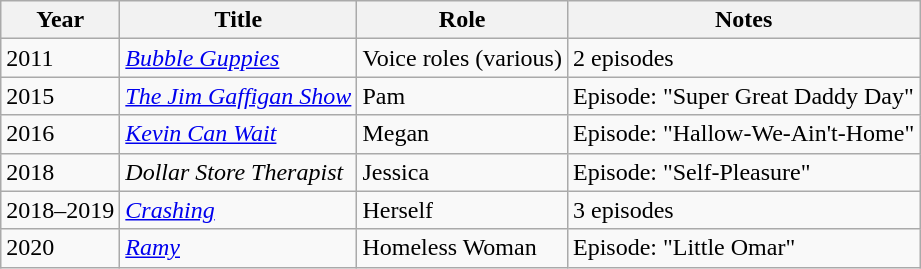<table class="wikitable unsortable">
<tr>
<th>Year</th>
<th>Title</th>
<th>Role</th>
<th>Notes</th>
</tr>
<tr>
<td>2011</td>
<td><em><a href='#'>Bubble Guppies</a></em></td>
<td>Voice roles (various)</td>
<td>2 episodes</td>
</tr>
<tr>
<td>2015</td>
<td><em><a href='#'>The Jim Gaffigan Show</a></em></td>
<td>Pam</td>
<td>Episode: "Super Great Daddy Day"</td>
</tr>
<tr>
<td>2016</td>
<td><em><a href='#'>Kevin Can Wait</a></em></td>
<td>Megan</td>
<td>Episode: "Hallow-We-Ain't-Home"</td>
</tr>
<tr>
<td>2018</td>
<td><em>Dollar Store Therapist</em></td>
<td>Jessica</td>
<td>Episode: "Self-Pleasure"</td>
</tr>
<tr>
<td>2018–2019</td>
<td><em><a href='#'>Crashing</a></em></td>
<td>Herself</td>
<td>3 episodes</td>
</tr>
<tr>
<td>2020</td>
<td><em><a href='#'>Ramy</a></em></td>
<td>Homeless Woman</td>
<td>Episode: "Little Omar"</td>
</tr>
</table>
